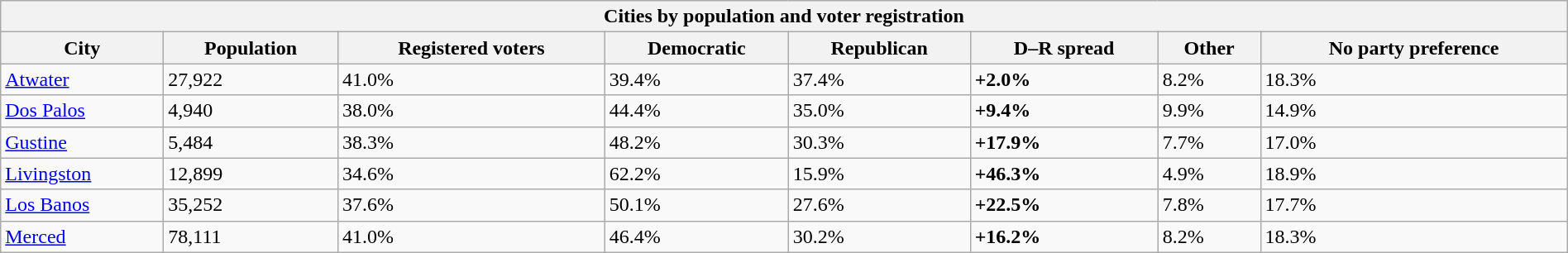<table class="wikitable collapsible collapsed sortable" style="width: 100%;">
<tr>
<th colspan="8">Cities by population and voter registration</th>
</tr>
<tr>
<th>City</th>
<th data-sort-type="number">Population</th>
<th data-sort-type="number">Registered voters<br></th>
<th data-sort-type="number">Democratic</th>
<th data-sort-type="number">Republican</th>
<th data-sort-type="number">D–R spread</th>
<th data-sort-type="number">Other</th>
<th data-sort-type="number">No party preference</th>
</tr>
<tr>
<td><a href='#'>Atwater</a></td>
<td>27,922</td>
<td>41.0%</td>
<td>39.4%</td>
<td>37.4%</td>
<td><span><strong>+2.0%</strong></span></td>
<td>8.2%</td>
<td>18.3%</td>
</tr>
<tr>
<td><a href='#'>Dos Palos</a></td>
<td>4,940</td>
<td>38.0%</td>
<td>44.4%</td>
<td>35.0%</td>
<td><span><strong>+9.4%</strong></span></td>
<td>9.9%</td>
<td>14.9%</td>
</tr>
<tr>
<td><a href='#'>Gustine</a></td>
<td>5,484</td>
<td>38.3%</td>
<td>48.2%</td>
<td>30.3%</td>
<td><span><strong>+17.9%</strong></span></td>
<td>7.7%</td>
<td>17.0%</td>
</tr>
<tr>
<td><a href='#'>Livingston</a></td>
<td>12,899</td>
<td>34.6%</td>
<td>62.2%</td>
<td>15.9%</td>
<td><span><strong>+46.3%</strong></span></td>
<td>4.9%</td>
<td>18.9%</td>
</tr>
<tr>
<td><a href='#'>Los Banos</a></td>
<td>35,252</td>
<td>37.6%</td>
<td>50.1%</td>
<td>27.6%</td>
<td><span><strong>+22.5%</strong></span></td>
<td>7.8%</td>
<td>17.7%</td>
</tr>
<tr>
<td><a href='#'>Merced</a></td>
<td>78,111</td>
<td>41.0%</td>
<td>46.4%</td>
<td>30.2%</td>
<td><span><strong>+16.2%</strong></span></td>
<td>8.2%</td>
<td>18.3%</td>
</tr>
</table>
